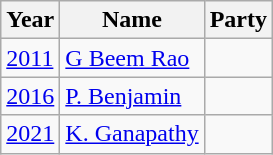<table class="wikitable sortable">
<tr>
<th>Year</th>
<th>Name</th>
<th colspan=2>Party</th>
</tr>
<tr>
<td><a href='#'>2011</a></td>
<td><a href='#'>G Beem Rao</a></td>
<td></td>
</tr>
<tr>
<td><a href='#'>2016</a></td>
<td><a href='#'>P. Benjamin</a></td>
<td></td>
</tr>
<tr>
<td><a href='#'>2021</a></td>
<td><a href='#'>K. Ganapathy</a></td>
<td></td>
</tr>
</table>
